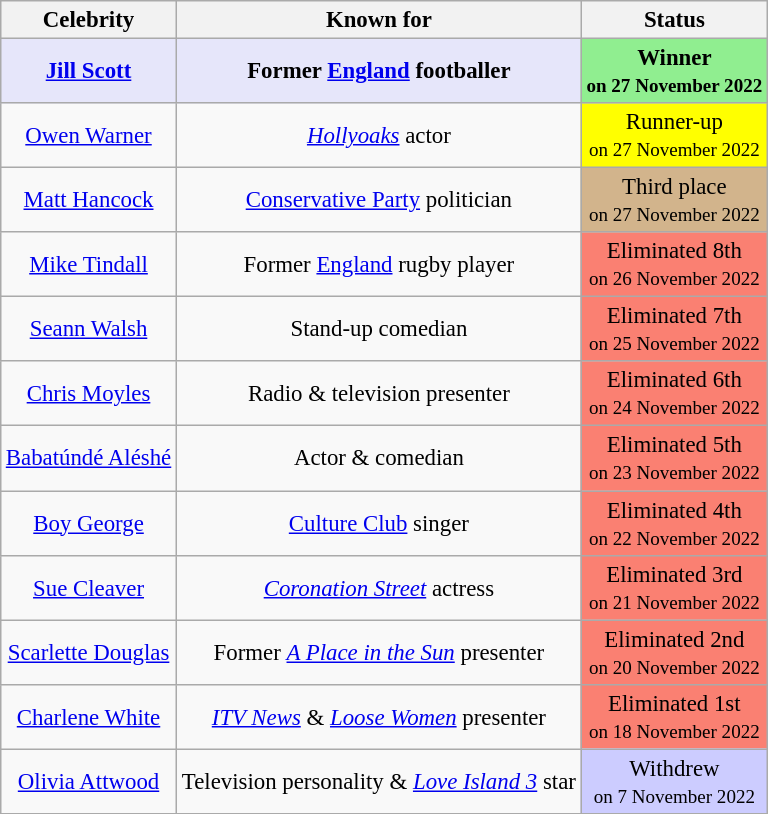<table class=wikitable sortable" style="text-align: center; white-space:nowrap; margin:auto; font-size:95.2%;">
<tr>
<th scope="col">Celebrity</th>
<th scope="col">Known for</th>
<th scope="col">Status</th>
</tr>
<tr>
<td style="background:lavender;"><strong><a href='#'>Jill Scott</a></strong></td>
<td style="background:lavender;"><strong>Former <a href='#'>England</a> footballer</strong></td>
<td style="background:lightgreen;"><strong>Winner</strong><br><small><strong>on 27 November 2022</strong></small></td>
</tr>
<tr>
<td><a href='#'>Owen Warner</a></td>
<td><em><a href='#'>Hollyoaks</a></em> actor</td>
<td style="background:yellow;">Runner-up<br><small>on 27 November 2022</small></td>
</tr>
<tr>
<td><a href='#'>Matt Hancock</a></td>
<td><a href='#'>Conservative Party</a> politician</td>
<td style="background:tan;">Third place<br><small>on 27 November 2022</small></td>
</tr>
<tr>
<td><a href='#'>Mike Tindall</a></td>
<td>Former <a href='#'>England</a> rugby player</td>
<td style="background:salmon;">Eliminated 8th<br><small>on 26 November 2022</small></td>
</tr>
<tr>
<td><a href='#'>Seann Walsh</a></td>
<td>Stand-up comedian</td>
<td style="background:salmon;">Eliminated 7th<br><small>on 25 November 2022</small></td>
</tr>
<tr>
<td><a href='#'>Chris Moyles</a></td>
<td>Radio & television presenter</td>
<td style="background:salmon;">Eliminated 6th<br><small>on 24 November 2022</small></td>
</tr>
<tr>
<td><a href='#'>Babatúndé Aléshé</a></td>
<td>Actor & comedian</td>
<td style="background:salmon;">Eliminated 5th<br><small>on 23 November 2022</small></td>
</tr>
<tr>
<td><a href='#'>Boy George</a></td>
<td><a href='#'>Culture Club</a> singer</td>
<td style="background:salmon;">Eliminated 4th<br><small>on 22 November 2022</small></td>
</tr>
<tr>
<td><a href='#'>Sue Cleaver</a></td>
<td><em><a href='#'>Coronation Street</a></em> actress</td>
<td style="background:salmon;">Eliminated 3rd<br><small>on 21 November 2022</small></td>
</tr>
<tr>
<td><a href='#'>Scarlette Douglas</a></td>
<td>Former <em><a href='#'>A Place in the Sun</a></em> presenter</td>
<td style="background:salmon;">Eliminated 2nd<br><small>on 20 November 2022</small></td>
</tr>
<tr>
<td><a href='#'>Charlene White</a></td>
<td><em><a href='#'>ITV News</a></em> & <em><a href='#'>Loose Women</a></em> presenter</td>
<td style="background:salmon;">Eliminated 1st<br><small>on 18 November 2022</small></td>
</tr>
<tr>
<td><a href='#'>Olivia Attwood</a></td>
<td>Television personality & <em><a href='#'>Love Island 3</a></em> star</td>
<td style="background:#ccf;">Withdrew<br><small>on 7 November 2022</small></td>
</tr>
</table>
